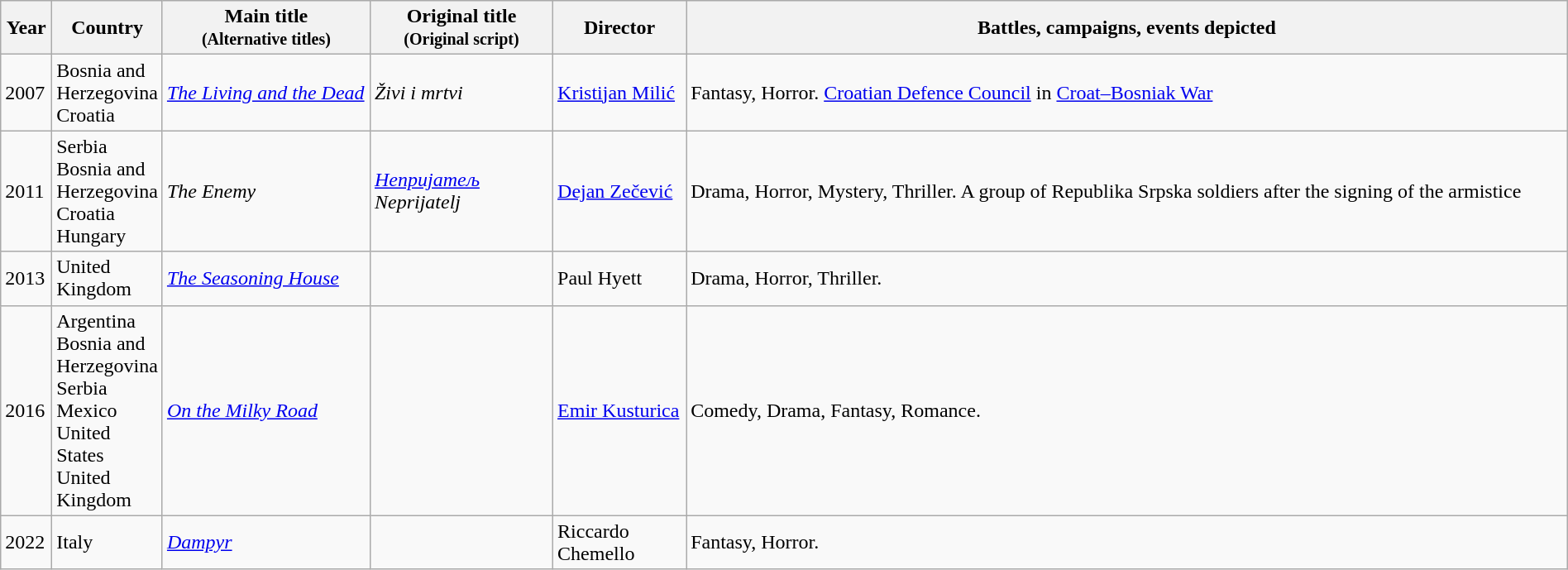<table class="wikitable sortable" style="width:100%;">
<tr>
<th class="unsortable">Year</th>
<th width= 80>Country</th>
<th width=160>Main title<br><small>(Alternative titles)</small></th>
<th width=140>Original title<br><small>(Original script)</small></th>
<th width=100>Director</th>
<th class="unsortable">Battles, campaigns, events depicted</th>
</tr>
<tr>
<td>2007</td>
<td>Bosnia and Herzegovina<br>Croatia</td>
<td><em><a href='#'>The Living and the Dead</a></em></td>
<td><em>Živi i mrtvi</em></td>
<td><a href='#'>Kristijan Milić</a></td>
<td>Fantasy, Horror. <a href='#'>Croatian Defence Council</a> in <a href='#'>Croat–Bosniak War</a></td>
</tr>
<tr>
<td>2011</td>
<td>Serbia<br>Bosnia and Herzegovina<br>Croatia<br>Hungary</td>
<td><em>The Enemy</em></td>
<td><em><a href='#'>Непријатељ</a></em><br><em>Neprijatelj</em></td>
<td><a href='#'>Dejan Zečević</a></td>
<td>Drama, Horror, Mystery, Thriller. A group of Republika Srpska soldiers after the signing of the armistice</td>
</tr>
<tr>
<td>2013</td>
<td>United Kingdom</td>
<td><em><a href='#'>The Seasoning House</a></em></td>
<td></td>
<td>Paul Hyett</td>
<td>Drama, Horror, Thriller.</td>
</tr>
<tr>
<td>2016</td>
<td>Argentina<br>Bosnia and Herzegovina<br>Serbia<br>Mexico<br>United States<br>United Kingdom</td>
<td><em><a href='#'>On the Milky Road</a></em></td>
<td></td>
<td><a href='#'>Emir Kusturica</a></td>
<td>Comedy, Drama, Fantasy, Romance.</td>
</tr>
<tr>
<td>2022</td>
<td>Italy</td>
<td><em><a href='#'>Dampyr</a></em></td>
<td></td>
<td>Riccardo Chemello</td>
<td>Fantasy, Horror.</td>
</tr>
</table>
